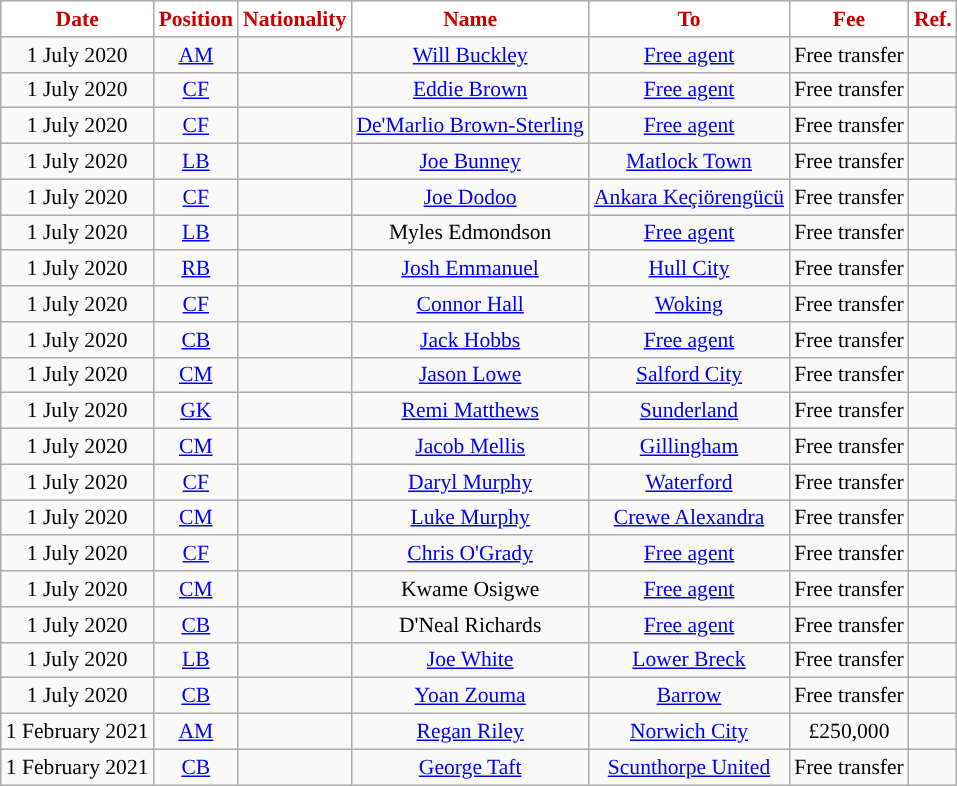<table class="wikitable"  style="text-align:center; font-size:90%; ">
<tr>
<th style="background:#ffffff;color:#cc0000;">Date</th>
<th style="background:#ffffff;color:#cc0000;">Position</th>
<th style="background:#ffffff;color:#cc0000;">Nationality</th>
<th style="background:#ffffff;color:#cc0000;">Name</th>
<th style="background:#ffffff;color:#cc0000;">To</th>
<th style="background:#ffffff;color:#cc0000;">Fee</th>
<th style="background:#ffffff;color:#cc0000;">Ref.</th>
</tr>
<tr>
<td>1 July 2020</td>
<td><a href='#'>AM</a></td>
<td></td>
<td><a href='#'>Will Buckley</a></td>
<td><a href='#'>Free agent</a></td>
<td>Free transfer</td>
<td></td>
</tr>
<tr>
<td>1 July 2020</td>
<td><a href='#'>CF</a></td>
<td></td>
<td><a href='#'>Eddie Brown</a></td>
<td><a href='#'>Free agent</a></td>
<td>Free transfer</td>
<td></td>
</tr>
<tr>
<td>1 July 2020</td>
<td><a href='#'>CF</a></td>
<td></td>
<td><a href='#'>De'Marlio Brown-Sterling</a></td>
<td><a href='#'>Free agent</a></td>
<td>Free transfer</td>
<td></td>
</tr>
<tr>
<td>1 July 2020</td>
<td><a href='#'>LB</a></td>
<td></td>
<td><a href='#'>Joe Bunney</a></td>
<td> <a href='#'>Matlock Town</a></td>
<td>Free transfer</td>
<td></td>
</tr>
<tr>
<td>1 July 2020</td>
<td><a href='#'>CF</a></td>
<td></td>
<td><a href='#'>Joe Dodoo</a></td>
<td> <a href='#'>Ankara Keçiörengücü</a></td>
<td>Free transfer</td>
<td></td>
</tr>
<tr>
<td>1 July 2020</td>
<td><a href='#'>LB</a></td>
<td></td>
<td>Myles Edmondson</td>
<td><a href='#'>Free agent</a></td>
<td>Free transfer</td>
<td></td>
</tr>
<tr>
<td>1 July 2020</td>
<td><a href='#'>RB</a></td>
<td></td>
<td><a href='#'>Josh Emmanuel</a></td>
<td> <a href='#'>Hull City</a></td>
<td>Free transfer</td>
<td></td>
</tr>
<tr>
<td>1 July 2020</td>
<td><a href='#'>CF</a></td>
<td></td>
<td><a href='#'>Connor Hall</a></td>
<td> <a href='#'>Woking</a></td>
<td>Free transfer</td>
<td></td>
</tr>
<tr>
<td>1 July 2020</td>
<td><a href='#'>CB</a></td>
<td></td>
<td><a href='#'>Jack Hobbs</a></td>
<td><a href='#'>Free agent</a></td>
<td>Free transfer</td>
<td></td>
</tr>
<tr>
<td>1 July 2020</td>
<td><a href='#'>CM</a></td>
<td></td>
<td><a href='#'>Jason Lowe</a></td>
<td> <a href='#'>Salford City</a></td>
<td>Free transfer</td>
<td></td>
</tr>
<tr>
<td>1 July 2020</td>
<td><a href='#'>GK</a></td>
<td></td>
<td><a href='#'>Remi Matthews</a></td>
<td> <a href='#'>Sunderland</a></td>
<td>Free transfer</td>
<td></td>
</tr>
<tr>
<td>1 July 2020</td>
<td><a href='#'>CM</a></td>
<td></td>
<td><a href='#'>Jacob Mellis</a></td>
<td> <a href='#'>Gillingham</a></td>
<td>Free transfer</td>
<td></td>
</tr>
<tr>
<td>1 July 2020</td>
<td><a href='#'>CF</a></td>
<td></td>
<td><a href='#'>Daryl Murphy</a></td>
<td> <a href='#'>Waterford</a></td>
<td>Free transfer</td>
<td></td>
</tr>
<tr>
<td>1 July 2020</td>
<td><a href='#'>CM</a></td>
<td></td>
<td><a href='#'>Luke Murphy</a></td>
<td> <a href='#'>Crewe Alexandra</a></td>
<td>Free transfer</td>
<td></td>
</tr>
<tr>
<td>1 July 2020</td>
<td><a href='#'>CF</a></td>
<td></td>
<td><a href='#'>Chris O'Grady</a></td>
<td><a href='#'>Free agent</a></td>
<td>Free transfer</td>
<td></td>
</tr>
<tr>
<td>1 July 2020</td>
<td><a href='#'>CM</a></td>
<td></td>
<td>Kwame Osigwe</td>
<td><a href='#'>Free agent</a></td>
<td>Free transfer</td>
<td></td>
</tr>
<tr>
<td>1 July 2020</td>
<td><a href='#'>CB</a></td>
<td></td>
<td>D'Neal Richards</td>
<td><a href='#'>Free agent</a></td>
<td>Free transfer</td>
<td></td>
</tr>
<tr>
<td>1 July 2020</td>
<td><a href='#'>LB</a></td>
<td></td>
<td><a href='#'>Joe White</a></td>
<td> <a href='#'>Lower Breck</a></td>
<td>Free transfer</td>
<td></td>
</tr>
<tr>
<td>1 July 2020</td>
<td><a href='#'>CB</a></td>
<td></td>
<td><a href='#'>Yoan Zouma</a></td>
<td> <a href='#'>Barrow</a></td>
<td>Free transfer</td>
<td></td>
</tr>
<tr>
<td>1 February 2021</td>
<td><a href='#'>AM</a></td>
<td></td>
<td><a href='#'>Regan Riley</a></td>
<td> <a href='#'>Norwich City</a></td>
<td>£250,000</td>
<td></td>
</tr>
<tr>
<td>1 February 2021</td>
<td><a href='#'>CB</a></td>
<td></td>
<td><a href='#'>George Taft</a></td>
<td> <a href='#'>Scunthorpe United</a></td>
<td>Free transfer</td>
<td></td>
</tr>
</table>
